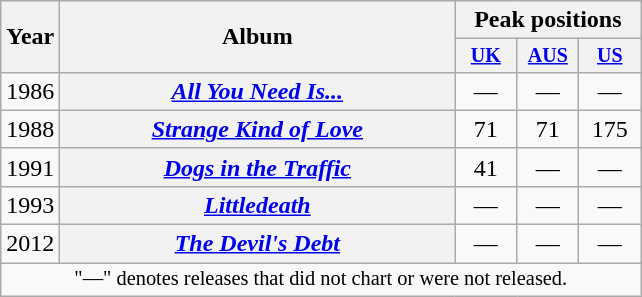<table class="wikitable plainrowheaders" style="text-align:center;">
<tr>
<th rowspan="2">Year</th>
<th rowspan="2" style="width:16em;">Album</th>
<th colspan="3">Peak positions</th>
</tr>
<tr style="font-size:smaller;">
<th style="width:35px;"><a href='#'>UK</a><br></th>
<th style="width:35px;"><a href='#'>AUS</a><br></th>
<th style="width:35px;"><a href='#'>US</a><br></th>
</tr>
<tr>
<td>1986</td>
<th scope="row"><em><a href='#'>All You Need Is...</a></em></th>
<td>—</td>
<td>—</td>
<td>—</td>
</tr>
<tr>
<td>1988</td>
<th scope="row"><em><a href='#'>Strange Kind of Love</a></em></th>
<td>71</td>
<td>71</td>
<td>175</td>
</tr>
<tr>
<td>1991</td>
<th scope="row"><em><a href='#'>Dogs in the Traffic</a></em></th>
<td>41</td>
<td>—</td>
<td>—</td>
</tr>
<tr>
<td>1993</td>
<th scope="row"><em><a href='#'>Littledeath</a></em></th>
<td>—</td>
<td>—</td>
<td>—</td>
</tr>
<tr>
<td>2012</td>
<th scope="row"><em><a href='#'>The Devil's Debt</a></em></th>
<td>—</td>
<td>—</td>
<td>—</td>
</tr>
<tr>
<td colspan="8" style="text-align:center; font-size:85%">"—" denotes releases that did not chart or were not released.</td>
</tr>
</table>
